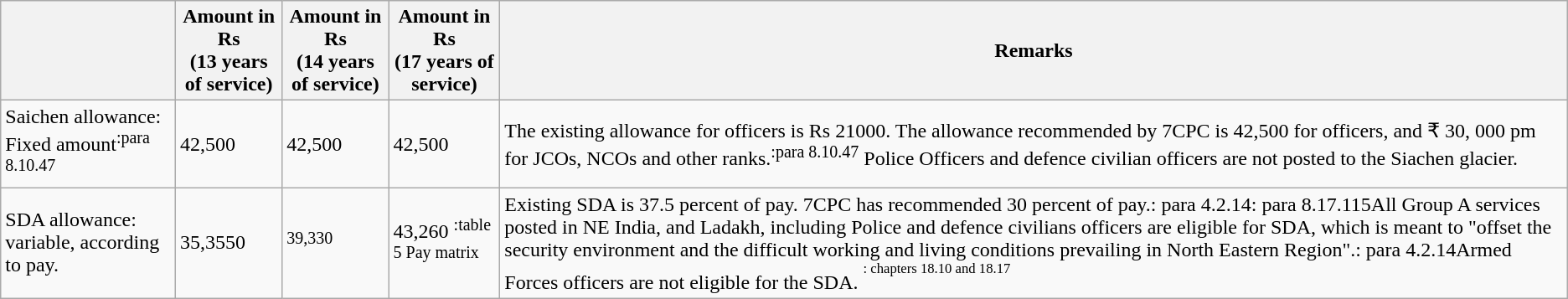<table class="wikitable sortable">
<tr>
<th></th>
<th>Amount in Rs<br>(13 years of service)</th>
<th>Amount in Rs<br>(14 years of service)</th>
<th>Amount in Rs<br>(17 years of service)</th>
<th>Remarks</th>
</tr>
<tr>
<td>Saichen allowance: Fixed amount<sup>:para 8.10.47</sup></td>
<td>42,500</td>
<td>42,500</td>
<td>42,500</td>
<td>The existing allowance for officers is Rs 21000. The allowance recommended by 7CPC is 42,500 for officers, and ₹ 30, 000 pm for JCOs, NCOs and other ranks.<sup>:para 8.10.47</sup> Police Officers and defence civilian officers are not posted to the Siachen glacier.</td>
</tr>
<tr>
<td>SDA allowance: variable, according to pay. </td>
<td>35,3550</td>
<td><sup>39,330</sup></td>
<td>43,260  <sup>:table 5 Pay matrix</sup></td>
<td>Existing SDA is 37.5 percent of pay.  7CPC has recommended 30 percent of pay.: para 4.2.14: para 8.17.115All Group A services posted in NE India, and Ladakh, including Police and defence civilians officers are eligible for SDA, which is meant to "offset the security environment and the difficult working and living conditions prevailing in North Eastern Region".: para 4.2.14Armed Forces officers are not eligible for the SDA. <sup> <sup>: chapters 18.10 and 18.17</sup></sup></td>
</tr>
</table>
